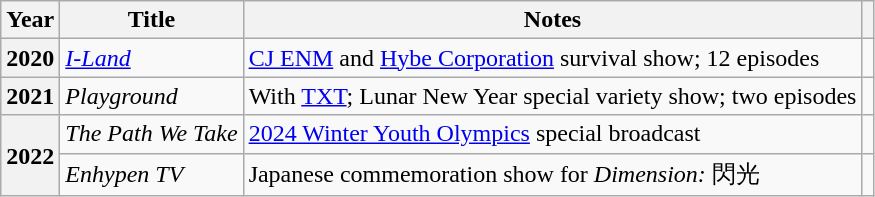<table class="wikitable plainrowheaders">
<tr>
<th scope="col">Year</th>
<th scope="col">Title</th>
<th scope="col">Notes</th>
<th scope="col"></th>
</tr>
<tr>
<th scope="row">2020</th>
<td><em><a href='#'>I-Land</a></em></td>
<td><a href='#'>CJ ENM</a> and <a href='#'>Hybe Corporation</a> survival show; 12 episodes</td>
<td style="text-align:center"></td>
</tr>
<tr>
<th scope="row">2021</th>
<td><em>Playground</em></td>
<td>With <a href='#'>TXT</a>; Lunar New Year special variety show; two episodes</td>
<td style="text-align:center"></td>
</tr>
<tr>
<th scope="row" rowspan="2">2022</th>
<td><em>The Path We Take</em></td>
<td><a href='#'>2024 Winter Youth Olympics</a> special broadcast</td>
<td style="text-align:center"></td>
</tr>
<tr>
<td><em>Enhypen TV</em></td>
<td>Japanese commemoration show for <em>Dimension:</em> 閃光</td>
<td style="text-align:center"></td>
</tr>
</table>
